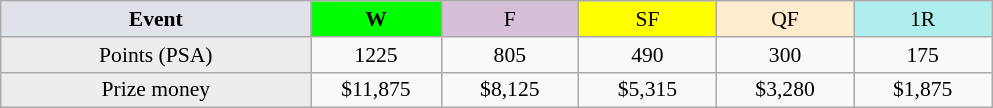<table class=wikitable style=font-size:90%;text-align:center>
<tr>
<td width=200 colspan=1 bgcolor=#dfe2e9><strong>Event</strong></td>
<td width=80 bgcolor=lime><strong>W</strong></td>
<td width=85 bgcolor=#D8BFD8>F</td>
<td width=85 bgcolor=#FFFF00>SF</td>
<td width=85 bgcolor=#ffebcd>QF</td>
<td width=85 bgcolor=#afeeee>1R</td>
</tr>
<tr>
<td bgcolor=#EDEDED>Points (PSA)</td>
<td>1225</td>
<td>805</td>
<td>490</td>
<td>300</td>
<td>175</td>
</tr>
<tr>
<td bgcolor=#EDEDED>Prize money</td>
<td>$11,875</td>
<td>$8,125</td>
<td>$5,315</td>
<td>$3,280</td>
<td>$1,875</td>
</tr>
</table>
